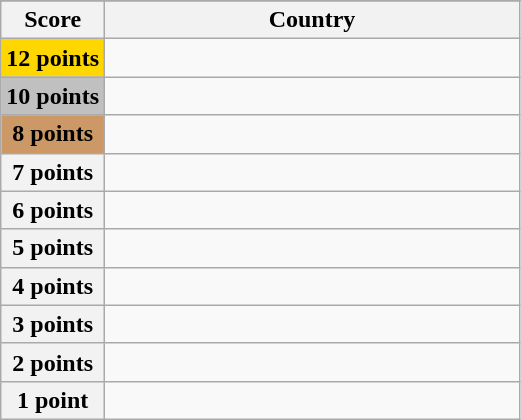<table class="wikitable">
<tr>
</tr>
<tr>
<th scope="col" width="20%">Score</th>
<th scope="col">Country</th>
</tr>
<tr>
<th scope="row" style="background:gold">12 points</th>
<td></td>
</tr>
<tr>
<th scope="row" style="background:silver">10 points</th>
<td></td>
</tr>
<tr>
<th scope="row" style="background:#CC9966">8 points</th>
<td></td>
</tr>
<tr>
<th scope="row">7 points</th>
<td></td>
</tr>
<tr>
<th scope="row">6 points</th>
<td></td>
</tr>
<tr>
<th scope="row">5 points</th>
<td></td>
</tr>
<tr>
<th scope="row">4 points</th>
<td></td>
</tr>
<tr>
<th scope="row">3 points</th>
<td></td>
</tr>
<tr>
<th scope="row">2 points</th>
<td></td>
</tr>
<tr>
<th scope="row">1 point</th>
<td></td>
</tr>
</table>
